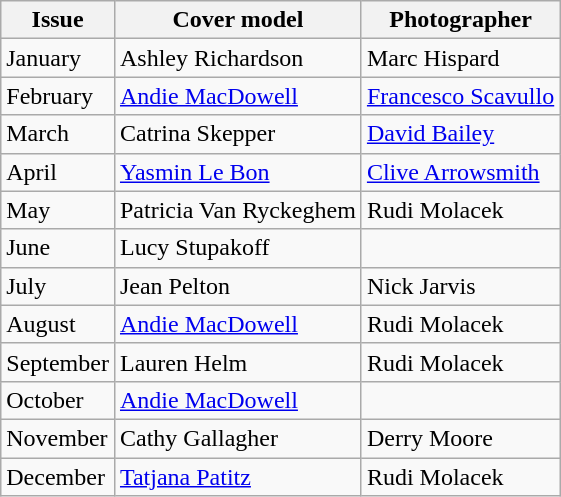<table class="sortable wikitable">
<tr>
<th>Issue</th>
<th>Cover model</th>
<th>Photographer</th>
</tr>
<tr>
<td>January</td>
<td>Ashley Richardson</td>
<td>Marc Hispard</td>
</tr>
<tr>
<td>February</td>
<td><a href='#'>Andie MacDowell</a></td>
<td><a href='#'>Francesco Scavullo</a></td>
</tr>
<tr>
<td>March</td>
<td>Catrina Skepper</td>
<td><a href='#'>David Bailey</a></td>
</tr>
<tr>
<td>April</td>
<td><a href='#'>Yasmin Le Bon</a></td>
<td><a href='#'>Clive Arrowsmith</a></td>
</tr>
<tr>
<td>May</td>
<td>Patricia Van Ryckeghem</td>
<td>Rudi Molacek</td>
</tr>
<tr>
<td>June</td>
<td>Lucy Stupakoff</td>
<td></td>
</tr>
<tr>
<td>July</td>
<td>Jean Pelton</td>
<td>Nick Jarvis</td>
</tr>
<tr>
<td>August</td>
<td><a href='#'>Andie MacDowell</a></td>
<td>Rudi Molacek</td>
</tr>
<tr>
<td>September</td>
<td>Lauren Helm</td>
<td>Rudi Molacek</td>
</tr>
<tr>
<td>October</td>
<td><a href='#'>Andie MacDowell</a></td>
<td></td>
</tr>
<tr>
<td>November</td>
<td>Cathy Gallagher</td>
<td>Derry Moore</td>
</tr>
<tr>
<td>December</td>
<td><a href='#'>Tatjana Patitz</a></td>
<td>Rudi Molacek</td>
</tr>
</table>
